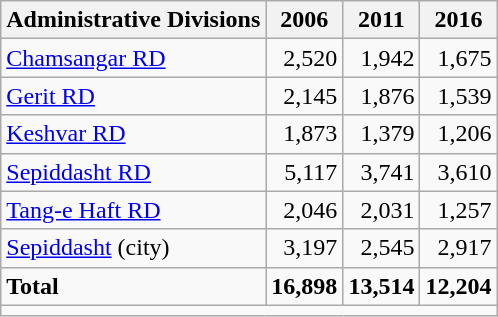<table class="wikitable">
<tr>
<th>Administrative Divisions</th>
<th>2006</th>
<th>2011</th>
<th>2016</th>
</tr>
<tr>
<td><a href='#'>Chamsangar RD</a></td>
<td style="text-align: right;">2,520</td>
<td style="text-align: right;">1,942</td>
<td style="text-align: right;">1,675</td>
</tr>
<tr>
<td><a href='#'>Gerit RD</a></td>
<td style="text-align: right;">2,145</td>
<td style="text-align: right;">1,876</td>
<td style="text-align: right;">1,539</td>
</tr>
<tr>
<td><a href='#'>Keshvar RD</a></td>
<td style="text-align: right;">1,873</td>
<td style="text-align: right;">1,379</td>
<td style="text-align: right;">1,206</td>
</tr>
<tr>
<td><a href='#'>Sepiddasht RD</a></td>
<td style="text-align: right;">5,117</td>
<td style="text-align: right;">3,741</td>
<td style="text-align: right;">3,610</td>
</tr>
<tr>
<td><a href='#'>Tang-e Haft RD</a></td>
<td style="text-align: right;">2,046</td>
<td style="text-align: right;">2,031</td>
<td style="text-align: right;">1,257</td>
</tr>
<tr>
<td><a href='#'>Sepiddasht</a> (city)</td>
<td style="text-align: right;">3,197</td>
<td style="text-align: right;">2,545</td>
<td style="text-align: right;">2,917</td>
</tr>
<tr>
<td><strong>Total</strong></td>
<td style="text-align: right;"><strong>16,898</strong></td>
<td style="text-align: right;"><strong>13,514</strong></td>
<td style="text-align: right;"><strong>12,204</strong></td>
</tr>
<tr>
<td colspan=4></td>
</tr>
</table>
